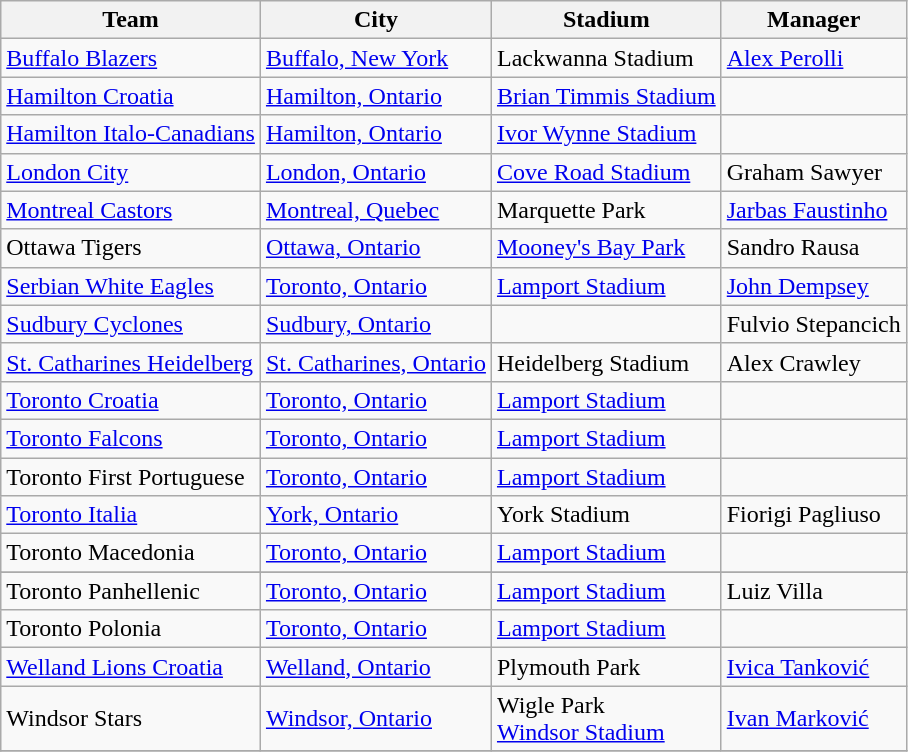<table class="wikitable sortable">
<tr>
<th>Team</th>
<th>City</th>
<th>Stadium</th>
<th>Manager</th>
</tr>
<tr>
<td><a href='#'>Buffalo Blazers</a></td>
<td><a href='#'>Buffalo, New York</a></td>
<td>Lackwanna Stadium</td>
<td><a href='#'>Alex Perolli</a></td>
</tr>
<tr>
<td><a href='#'>Hamilton Croatia</a></td>
<td><a href='#'>Hamilton, Ontario</a></td>
<td><a href='#'>Brian Timmis Stadium</a></td>
<td></td>
</tr>
<tr>
<td><a href='#'>Hamilton Italo-Canadians</a></td>
<td><a href='#'>Hamilton, Ontario</a></td>
<td><a href='#'>Ivor Wynne Stadium</a></td>
<td></td>
</tr>
<tr>
<td><a href='#'>London City</a></td>
<td><a href='#'>London, Ontario</a></td>
<td><a href='#'>Cove Road Stadium</a></td>
<td>Graham Sawyer</td>
</tr>
<tr>
<td><a href='#'>Montreal Castors</a></td>
<td><a href='#'>Montreal, Quebec</a></td>
<td>Marquette Park</td>
<td><a href='#'>Jarbas Faustinho</a></td>
</tr>
<tr>
<td>Ottawa Tigers</td>
<td><a href='#'>Ottawa, Ontario</a></td>
<td><a href='#'>Mooney's Bay Park</a></td>
<td>Sandro Rausa</td>
</tr>
<tr>
<td><a href='#'>Serbian White Eagles</a></td>
<td><a href='#'>Toronto, Ontario</a></td>
<td><a href='#'>Lamport Stadium</a></td>
<td><a href='#'>John Dempsey</a></td>
</tr>
<tr>
<td><a href='#'>Sudbury Cyclones</a></td>
<td><a href='#'>Sudbury, Ontario</a></td>
<td></td>
<td>Fulvio Stepancich</td>
</tr>
<tr>
<td><a href='#'>St. Catharines Heidelberg</a></td>
<td><a href='#'>St. Catharines, Ontario</a></td>
<td>Heidelberg Stadium</td>
<td>Alex Crawley</td>
</tr>
<tr>
<td><a href='#'>Toronto Croatia</a></td>
<td><a href='#'>Toronto, Ontario</a></td>
<td><a href='#'>Lamport Stadium</a></td>
<td></td>
</tr>
<tr>
<td><a href='#'>Toronto Falcons</a></td>
<td><a href='#'>Toronto, Ontario</a></td>
<td><a href='#'>Lamport Stadium</a></td>
<td></td>
</tr>
<tr>
<td>Toronto First Portuguese</td>
<td><a href='#'>Toronto, Ontario</a></td>
<td><a href='#'>Lamport Stadium</a></td>
<td></td>
</tr>
<tr>
<td><a href='#'>Toronto Italia</a></td>
<td><a href='#'>York, Ontario</a></td>
<td>York Stadium</td>
<td>Fiorigi Pagliuso</td>
</tr>
<tr>
<td>Toronto Macedonia</td>
<td><a href='#'>Toronto, Ontario</a></td>
<td><a href='#'>Lamport Stadium</a></td>
<td></td>
</tr>
<tr>
</tr>
<tr>
<td>Toronto Panhellenic</td>
<td><a href='#'>Toronto, Ontario</a></td>
<td><a href='#'>Lamport Stadium</a></td>
<td>Luiz Villa</td>
</tr>
<tr>
<td>Toronto Polonia</td>
<td><a href='#'>Toronto, Ontario</a></td>
<td><a href='#'>Lamport Stadium</a></td>
<td></td>
</tr>
<tr>
<td><a href='#'>Welland Lions Croatia</a></td>
<td><a href='#'>Welland, Ontario</a></td>
<td>Plymouth Park</td>
<td><a href='#'>Ivica Tanković</a></td>
</tr>
<tr>
<td>Windsor Stars</td>
<td><a href='#'>Windsor, Ontario</a></td>
<td>Wigle Park<br><a href='#'>Windsor Stadium</a></td>
<td><a href='#'>Ivan Marković</a></td>
</tr>
<tr>
</tr>
</table>
